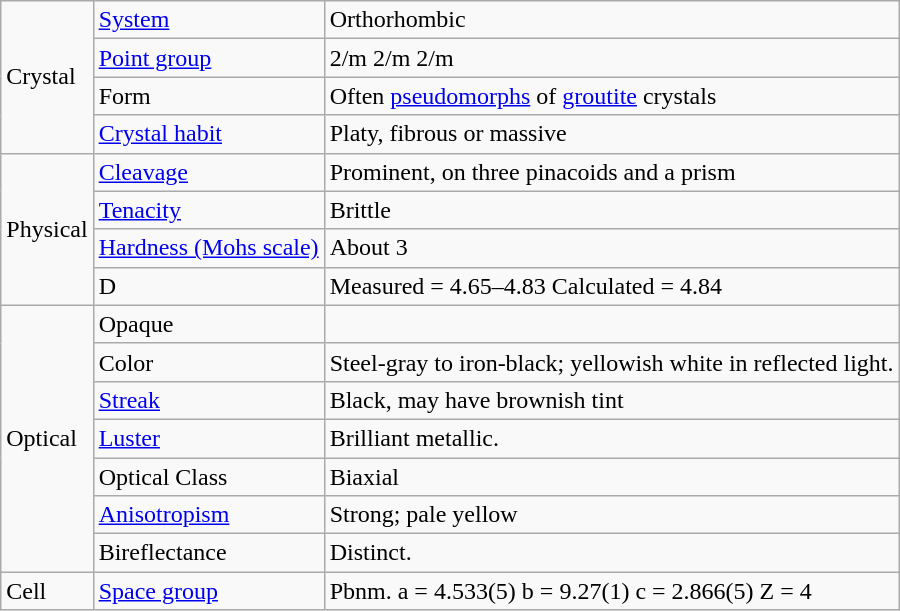<table class=wikitable>
<tr>
<td rowspan=4>Crystal</td>
<td><a href='#'>System</a></td>
<td>Orthorhombic</td>
</tr>
<tr>
<td><a href='#'>Point group</a></td>
<td>2/m 2/m 2/m</td>
</tr>
<tr>
<td>Form</td>
<td>Often <a href='#'>pseudomorphs</a> of <a href='#'>groutite</a> crystals</td>
</tr>
<tr>
<td><a href='#'>Crystal habit</a></td>
<td>Platy, fibrous or massive</td>
</tr>
<tr>
<td rowspan=4>Physical</td>
<td><a href='#'>Cleavage</a></td>
<td>Prominent, on three pinacoids and a prism</td>
</tr>
<tr>
<td><a href='#'>Tenacity</a></td>
<td>Brittle</td>
</tr>
<tr>
<td><a href='#'>Hardness (Mohs scale)</a></td>
<td>About 3</td>
</tr>
<tr>
<td>D</td>
<td>Measured = 4.65–4.83  Calculated = 4.84</td>
</tr>
<tr>
<td rowspan=7>Optical</td>
<td>Opaque</td>
<td></td>
</tr>
<tr>
<td>Color</td>
<td>Steel-gray to iron-black; yellowish white in reflected light.</td>
</tr>
<tr>
<td><a href='#'>Streak</a></td>
<td>Black, may have brownish tint</td>
</tr>
<tr>
<td><a href='#'>Luster</a></td>
<td>Brilliant metallic.</td>
</tr>
<tr>
<td>Optical Class</td>
<td>Biaxial</td>
</tr>
<tr>
<td><a href='#'>Anisotropism</a></td>
<td>Strong; pale yellow</td>
</tr>
<tr>
<td>Bireflectance</td>
<td>Distinct.</td>
</tr>
<tr>
<td>Cell</td>
<td><a href='#'>Space group</a></td>
<td>Pbnm. a = 4.533(5) b = 9.27(1) c = 2.866(5) Z = 4</td>
</tr>
</table>
